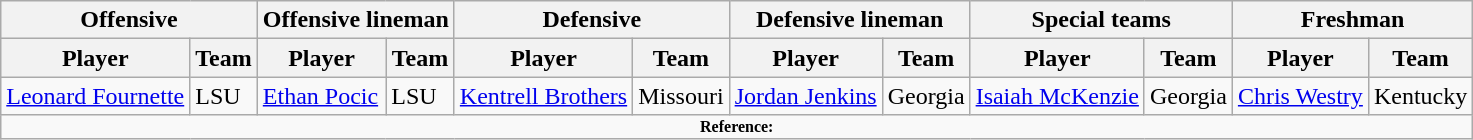<table class="wikitable">
<tr>
<th colspan="2">Offensive</th>
<th colspan="2">Offensive lineman</th>
<th colspan="2">Defensive</th>
<th colspan="2">Defensive lineman</th>
<th colspan="2">Special teams</th>
<th colspan="2">Freshman</th>
</tr>
<tr>
<th>Player</th>
<th>Team</th>
<th>Player</th>
<th>Team</th>
<th>Player</th>
<th>Team</th>
<th>Player</th>
<th>Team</th>
<th>Player</th>
<th>Team</th>
<th>Player</th>
<th>Team</th>
</tr>
<tr>
<td><a href='#'>Leonard Fournette</a></td>
<td>LSU</td>
<td><a href='#'>Ethan Pocic</a></td>
<td>LSU</td>
<td><a href='#'>Kentrell Brothers</a></td>
<td>Missouri</td>
<td><a href='#'>Jordan Jenkins</a></td>
<td>Georgia</td>
<td><a href='#'>Isaiah McKenzie</a></td>
<td>Georgia</td>
<td><a href='#'>Chris Westry</a></td>
<td>Kentucky</td>
</tr>
<tr>
<td colspan="12"  style="font-size:8pt; text-align:center;"><strong>Reference:</strong></td>
</tr>
</table>
